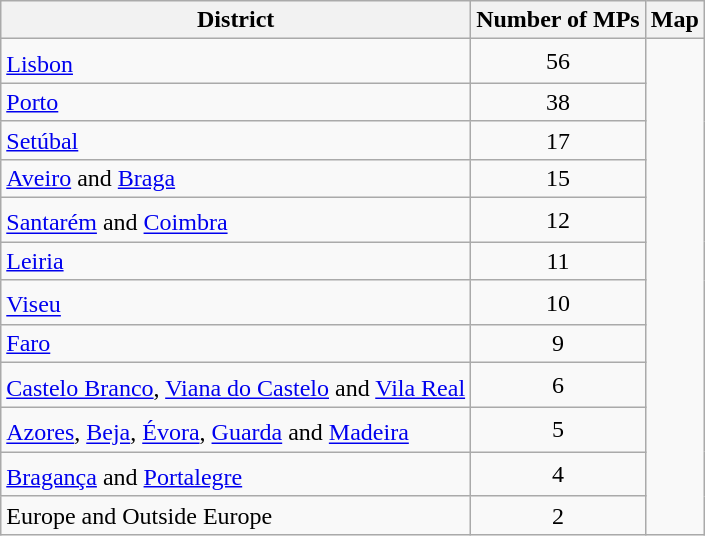<table class="wikitable">
<tr>
<th>District</th>
<th>Number of MPs</th>
<th>Map</th>
</tr>
<tr>
<td><a href='#'>Lisbon</a><sup></sup></td>
<td style="text-align:center;">56</td>
<td style="text-align:center;" rowspan="12"><br>





















</td>
</tr>
<tr>
<td><a href='#'>Porto</a></td>
<td style="text-align:center;">38</td>
</tr>
<tr>
<td><a href='#'>Setúbal</a></td>
<td style="text-align:center;">17</td>
</tr>
<tr>
<td><a href='#'>Aveiro</a> and <a href='#'>Braga</a></td>
<td style="text-align:center;">15</td>
</tr>
<tr>
<td><a href='#'>Santarém</a><sup></sup> and <a href='#'>Coimbra</a></td>
<td style="text-align:center;">12</td>
</tr>
<tr>
<td><a href='#'>Leiria</a></td>
<td style="text-align:center;">11</td>
</tr>
<tr>
<td><a href='#'>Viseu</a><sup></sup></td>
<td style="text-align:center;">10</td>
</tr>
<tr>
<td><a href='#'>Faro</a></td>
<td style="text-align:center;">9</td>
</tr>
<tr>
<td><a href='#'>Castelo Branco</a><sup></sup>, <a href='#'>Viana do Castelo</a><sup></sup> and <a href='#'>Vila Real</a><sup></sup></td>
<td style="text-align:center;">6</td>
</tr>
<tr>
<td><a href='#'>Azores</a><sup></sup>, <a href='#'>Beja</a><sup></sup>, <a href='#'>Évora</a><sup></sup>, <a href='#'>Guarda</a><sup></sup> and <a href='#'>Madeira</a><sup></sup></td>
<td style="text-align:center;">5</td>
</tr>
<tr>
<td><a href='#'>Bragança</a><sup></sup> and <a href='#'>Portalegre</a></td>
<td style="text-align:center;">4</td>
</tr>
<tr>
<td>Europe and Outside Europe</td>
<td style="text-align:center;">2</td>
</tr>
</table>
